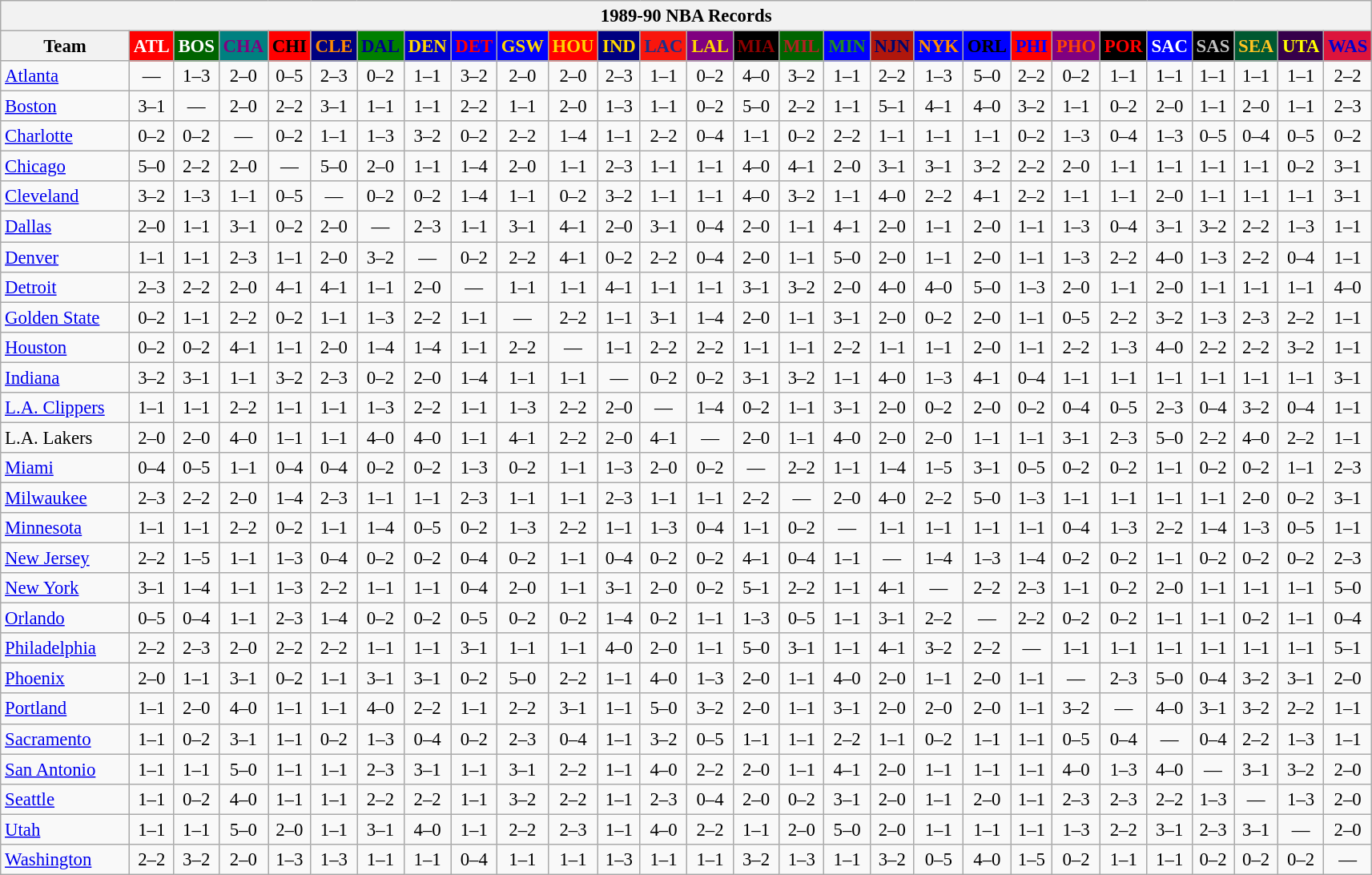<table class="wikitable" style="font-size:95%; text-align:center;">
<tr>
<th colspan=28>1989-90 NBA Records</th>
</tr>
<tr>
<th width=100>Team</th>
<th style="background:#FF0000;color:#FFFFFF;width=35">ATL</th>
<th style="background:#006400;color:#FFFFFF;width=35">BOS</th>
<th style="background:#008080;color:#800080;width=35">CHA</th>
<th style="background:#FF0000;color:#000000;width=35">CHI</th>
<th style="background:#000080;color:#FF8C00;width=35">CLE</th>
<th style="background:#008000;color:#00008B;width=35">DAL</th>
<th style="background:#0000CD;color:#FFD700;width=35">DEN</th>
<th style="background:#0000FF;color:#FF0000;width=35">DET</th>
<th style="background:#0000FF;color:#FFD700;width=35">GSW</th>
<th style="background:#FF0000;color:#FFD700;width=35">HOU</th>
<th style="background:#000080;color:#FFD700;width=35">IND</th>
<th style="background:#F9160D;color:#1A2E8B;width=35">LAC</th>
<th style="background:#800080;color:#FFD700;width=35">LAL</th>
<th style="background:#000000;color:#8B0000;width=35">MIA</th>
<th style="background:#006400;color:#B22222;width=35">MIL</th>
<th style="background:#0000FF;color:#228B22;width=35">MIN</th>
<th style="background:#B0170C;color:#00056D;width=35">NJN</th>
<th style="background:#0000FF;color:#FF8C00;width=35">NYK</th>
<th style="background:#0000FF;color:#000000;width=35">ORL</th>
<th style="background:#FF0000;color:#0000FF;width=35">PHI</th>
<th style="background:#800080;color:#FF4500;width=35">PHO</th>
<th style="background:#000000;color:#FF0000;width=35">POR</th>
<th style="background:#0000FF;color:#FFFFFF;width=35">SAC</th>
<th style="background:#000000;color:#C0C0C0;width=35">SAS</th>
<th style="background:#005831;color:#FFC322;width=35">SEA</th>
<th style="background:#36004A;color:#FFFF00;width=35">UTA</th>
<th style="background:#DC143C;color:#0000CD;width=35">WAS</th>
</tr>
<tr>
<td style="text-align:left;"><a href='#'>Atlanta</a></td>
<td>—</td>
<td>1–3</td>
<td>2–0</td>
<td>0–5</td>
<td>2–3</td>
<td>0–2</td>
<td>1–1</td>
<td>3–2</td>
<td>2–0</td>
<td>2–0</td>
<td>2–3</td>
<td>1–1</td>
<td>0–2</td>
<td>4–0</td>
<td>3–2</td>
<td>1–1</td>
<td>2–2</td>
<td>1–3</td>
<td>5–0</td>
<td>2–2</td>
<td>0–2</td>
<td>1–1</td>
<td>1–1</td>
<td>1–1</td>
<td>1–1</td>
<td>1–1</td>
<td>2–2</td>
</tr>
<tr>
<td style="text-align:left;"><a href='#'>Boston</a></td>
<td>3–1</td>
<td>—</td>
<td>2–0</td>
<td>2–2</td>
<td>3–1</td>
<td>1–1</td>
<td>1–1</td>
<td>2–2</td>
<td>1–1</td>
<td>2–0</td>
<td>1–3</td>
<td>1–1</td>
<td>0–2</td>
<td>5–0</td>
<td>2–2</td>
<td>1–1</td>
<td>5–1</td>
<td>4–1</td>
<td>4–0</td>
<td>3–2</td>
<td>1–1</td>
<td>0–2</td>
<td>2–0</td>
<td>1–1</td>
<td>2–0</td>
<td>1–1</td>
<td>2–3</td>
</tr>
<tr>
<td style="text-align:left;"><a href='#'>Charlotte</a></td>
<td>0–2</td>
<td>0–2</td>
<td>—</td>
<td>0–2</td>
<td>1–1</td>
<td>1–3</td>
<td>3–2</td>
<td>0–2</td>
<td>2–2</td>
<td>1–4</td>
<td>1–1</td>
<td>2–2</td>
<td>0–4</td>
<td>1–1</td>
<td>0–2</td>
<td>2–2</td>
<td>1–1</td>
<td>1–1</td>
<td>1–1</td>
<td>0–2</td>
<td>1–3</td>
<td>0–4</td>
<td>1–3</td>
<td>0–5</td>
<td>0–4</td>
<td>0–5</td>
<td>0–2</td>
</tr>
<tr>
<td style="text-align:left;"><a href='#'>Chicago</a></td>
<td>5–0</td>
<td>2–2</td>
<td>2–0</td>
<td>—</td>
<td>5–0</td>
<td>2–0</td>
<td>1–1</td>
<td>1–4</td>
<td>2–0</td>
<td>1–1</td>
<td>2–3</td>
<td>1–1</td>
<td>1–1</td>
<td>4–0</td>
<td>4–1</td>
<td>2–0</td>
<td>3–1</td>
<td>3–1</td>
<td>3–2</td>
<td>2–2</td>
<td>2–0</td>
<td>1–1</td>
<td>1–1</td>
<td>1–1</td>
<td>1–1</td>
<td>0–2</td>
<td>3–1</td>
</tr>
<tr>
<td style="text-align:left;"><a href='#'>Cleveland</a></td>
<td>3–2</td>
<td>1–3</td>
<td>1–1</td>
<td>0–5</td>
<td>—</td>
<td>0–2</td>
<td>0–2</td>
<td>1–4</td>
<td>1–1</td>
<td>0–2</td>
<td>3–2</td>
<td>1–1</td>
<td>1–1</td>
<td>4–0</td>
<td>3–2</td>
<td>1–1</td>
<td>4–0</td>
<td>2–2</td>
<td>4–1</td>
<td>2–2</td>
<td>1–1</td>
<td>1–1</td>
<td>2–0</td>
<td>1–1</td>
<td>1–1</td>
<td>1–1</td>
<td>3–1</td>
</tr>
<tr>
<td style="text-align:left;"><a href='#'>Dallas</a></td>
<td>2–0</td>
<td>1–1</td>
<td>3–1</td>
<td>0–2</td>
<td>2–0</td>
<td>—</td>
<td>2–3</td>
<td>1–1</td>
<td>3–1</td>
<td>4–1</td>
<td>2–0</td>
<td>3–1</td>
<td>0–4</td>
<td>2–0</td>
<td>1–1</td>
<td>4–1</td>
<td>2–0</td>
<td>1–1</td>
<td>2–0</td>
<td>1–1</td>
<td>1–3</td>
<td>0–4</td>
<td>3–1</td>
<td>3–2</td>
<td>2–2</td>
<td>1–3</td>
<td>1–1</td>
</tr>
<tr>
<td style="text-align:left;"><a href='#'>Denver</a></td>
<td>1–1</td>
<td>1–1</td>
<td>2–3</td>
<td>1–1</td>
<td>2–0</td>
<td>3–2</td>
<td>—</td>
<td>0–2</td>
<td>2–2</td>
<td>4–1</td>
<td>0–2</td>
<td>2–2</td>
<td>0–4</td>
<td>2–0</td>
<td>1–1</td>
<td>5–0</td>
<td>2–0</td>
<td>1–1</td>
<td>2–0</td>
<td>1–1</td>
<td>1–3</td>
<td>2–2</td>
<td>4–0</td>
<td>1–3</td>
<td>2–2</td>
<td>0–4</td>
<td>1–1</td>
</tr>
<tr>
<td style="text-align:left;"><a href='#'>Detroit</a></td>
<td>2–3</td>
<td>2–2</td>
<td>2–0</td>
<td>4–1</td>
<td>4–1</td>
<td>1–1</td>
<td>2–0</td>
<td>—</td>
<td>1–1</td>
<td>1–1</td>
<td>4–1</td>
<td>1–1</td>
<td>1–1</td>
<td>3–1</td>
<td>3–2</td>
<td>2–0</td>
<td>4–0</td>
<td>4–0</td>
<td>5–0</td>
<td>1–3</td>
<td>2–0</td>
<td>1–1</td>
<td>2–0</td>
<td>1–1</td>
<td>1–1</td>
<td>1–1</td>
<td>4–0</td>
</tr>
<tr>
<td style="text-align:left;"><a href='#'>Golden State</a></td>
<td>0–2</td>
<td>1–1</td>
<td>2–2</td>
<td>0–2</td>
<td>1–1</td>
<td>1–3</td>
<td>2–2</td>
<td>1–1</td>
<td>—</td>
<td>2–2</td>
<td>1–1</td>
<td>3–1</td>
<td>1–4</td>
<td>2–0</td>
<td>1–1</td>
<td>3–1</td>
<td>2–0</td>
<td>0–2</td>
<td>2–0</td>
<td>1–1</td>
<td>0–5</td>
<td>2–2</td>
<td>3–2</td>
<td>1–3</td>
<td>2–3</td>
<td>2–2</td>
<td>1–1</td>
</tr>
<tr>
<td style="text-align:left;"><a href='#'>Houston</a></td>
<td>0–2</td>
<td>0–2</td>
<td>4–1</td>
<td>1–1</td>
<td>2–0</td>
<td>1–4</td>
<td>1–4</td>
<td>1–1</td>
<td>2–2</td>
<td>—</td>
<td>1–1</td>
<td>2–2</td>
<td>2–2</td>
<td>1–1</td>
<td>1–1</td>
<td>2–2</td>
<td>1–1</td>
<td>1–1</td>
<td>2–0</td>
<td>1–1</td>
<td>2–2</td>
<td>1–3</td>
<td>4–0</td>
<td>2–2</td>
<td>2–2</td>
<td>3–2</td>
<td>1–1</td>
</tr>
<tr>
<td style="text-align:left;"><a href='#'>Indiana</a></td>
<td>3–2</td>
<td>3–1</td>
<td>1–1</td>
<td>3–2</td>
<td>2–3</td>
<td>0–2</td>
<td>2–0</td>
<td>1–4</td>
<td>1–1</td>
<td>1–1</td>
<td>—</td>
<td>0–2</td>
<td>0–2</td>
<td>3–1</td>
<td>3–2</td>
<td>1–1</td>
<td>4–0</td>
<td>1–3</td>
<td>4–1</td>
<td>0–4</td>
<td>1–1</td>
<td>1–1</td>
<td>1–1</td>
<td>1–1</td>
<td>1–1</td>
<td>1–1</td>
<td>3–1</td>
</tr>
<tr>
<td style="text-align:left;"><a href='#'>L.A. Clippers</a></td>
<td>1–1</td>
<td>1–1</td>
<td>2–2</td>
<td>1–1</td>
<td>1–1</td>
<td>1–3</td>
<td>2–2</td>
<td>1–1</td>
<td>1–3</td>
<td>2–2</td>
<td>2–0</td>
<td>—</td>
<td>1–4</td>
<td>0–2</td>
<td>1–1</td>
<td>3–1</td>
<td>2–0</td>
<td>0–2</td>
<td>2–0</td>
<td>0–2</td>
<td>0–4</td>
<td>0–5</td>
<td>2–3</td>
<td>0–4</td>
<td>3–2</td>
<td>0–4</td>
<td>1–1</td>
</tr>
<tr>
<td style="text-align:left;">L.A. Lakers</td>
<td>2–0</td>
<td>2–0</td>
<td>4–0</td>
<td>1–1</td>
<td>1–1</td>
<td>4–0</td>
<td>4–0</td>
<td>1–1</td>
<td>4–1</td>
<td>2–2</td>
<td>2–0</td>
<td>4–1</td>
<td>—</td>
<td>2–0</td>
<td>1–1</td>
<td>4–0</td>
<td>2–0</td>
<td>2–0</td>
<td>1–1</td>
<td>1–1</td>
<td>3–1</td>
<td>2–3</td>
<td>5–0</td>
<td>2–2</td>
<td>4–0</td>
<td>2–2</td>
<td>1–1</td>
</tr>
<tr>
<td style="text-align:left;"><a href='#'>Miami</a></td>
<td>0–4</td>
<td>0–5</td>
<td>1–1</td>
<td>0–4</td>
<td>0–4</td>
<td>0–2</td>
<td>0–2</td>
<td>1–3</td>
<td>0–2</td>
<td>1–1</td>
<td>1–3</td>
<td>2–0</td>
<td>0–2</td>
<td>—</td>
<td>2–2</td>
<td>1–1</td>
<td>1–4</td>
<td>1–5</td>
<td>3–1</td>
<td>0–5</td>
<td>0–2</td>
<td>0–2</td>
<td>1–1</td>
<td>0–2</td>
<td>0–2</td>
<td>1–1</td>
<td>2–3</td>
</tr>
<tr>
<td style="text-align:left;"><a href='#'>Milwaukee</a></td>
<td>2–3</td>
<td>2–2</td>
<td>2–0</td>
<td>1–4</td>
<td>2–3</td>
<td>1–1</td>
<td>1–1</td>
<td>2–3</td>
<td>1–1</td>
<td>1–1</td>
<td>2–3</td>
<td>1–1</td>
<td>1–1</td>
<td>2–2</td>
<td>—</td>
<td>2–0</td>
<td>4–0</td>
<td>2–2</td>
<td>5–0</td>
<td>1–3</td>
<td>1–1</td>
<td>1–1</td>
<td>1–1</td>
<td>1–1</td>
<td>2–0</td>
<td>0–2</td>
<td>3–1</td>
</tr>
<tr>
<td style="text-align:left;"><a href='#'>Minnesota</a></td>
<td>1–1</td>
<td>1–1</td>
<td>2–2</td>
<td>0–2</td>
<td>1–1</td>
<td>1–4</td>
<td>0–5</td>
<td>0–2</td>
<td>1–3</td>
<td>2–2</td>
<td>1–1</td>
<td>1–3</td>
<td>0–4</td>
<td>1–1</td>
<td>0–2</td>
<td>—</td>
<td>1–1</td>
<td>1–1</td>
<td>1–1</td>
<td>1–1</td>
<td>0–4</td>
<td>1–3</td>
<td>2–2</td>
<td>1–4</td>
<td>1–3</td>
<td>0–5</td>
<td>1–1</td>
</tr>
<tr>
<td style="text-align:left;"><a href='#'>New Jersey</a></td>
<td>2–2</td>
<td>1–5</td>
<td>1–1</td>
<td>1–3</td>
<td>0–4</td>
<td>0–2</td>
<td>0–2</td>
<td>0–4</td>
<td>0–2</td>
<td>1–1</td>
<td>0–4</td>
<td>0–2</td>
<td>0–2</td>
<td>4–1</td>
<td>0–4</td>
<td>1–1</td>
<td>—</td>
<td>1–4</td>
<td>1–3</td>
<td>1–4</td>
<td>0–2</td>
<td>0–2</td>
<td>1–1</td>
<td>0–2</td>
<td>0–2</td>
<td>0–2</td>
<td>2–3</td>
</tr>
<tr>
<td style="text-align:left;"><a href='#'>New York</a></td>
<td>3–1</td>
<td>1–4</td>
<td>1–1</td>
<td>1–3</td>
<td>2–2</td>
<td>1–1</td>
<td>1–1</td>
<td>0–4</td>
<td>2–0</td>
<td>1–1</td>
<td>3–1</td>
<td>2–0</td>
<td>0–2</td>
<td>5–1</td>
<td>2–2</td>
<td>1–1</td>
<td>4–1</td>
<td>—</td>
<td>2–2</td>
<td>2–3</td>
<td>1–1</td>
<td>0–2</td>
<td>2–0</td>
<td>1–1</td>
<td>1–1</td>
<td>1–1</td>
<td>5–0</td>
</tr>
<tr>
<td style="text-align:left;"><a href='#'>Orlando</a></td>
<td>0–5</td>
<td>0–4</td>
<td>1–1</td>
<td>2–3</td>
<td>1–4</td>
<td>0–2</td>
<td>0–2</td>
<td>0–5</td>
<td>0–2</td>
<td>0–2</td>
<td>1–4</td>
<td>0–2</td>
<td>1–1</td>
<td>1–3</td>
<td>0–5</td>
<td>1–1</td>
<td>3–1</td>
<td>2–2</td>
<td>—</td>
<td>2–2</td>
<td>0–2</td>
<td>0–2</td>
<td>1–1</td>
<td>1–1</td>
<td>0–2</td>
<td>1–1</td>
<td>0–4</td>
</tr>
<tr>
<td style="text-align:left;"><a href='#'>Philadelphia</a></td>
<td>2–2</td>
<td>2–3</td>
<td>2–0</td>
<td>2–2</td>
<td>2–2</td>
<td>1–1</td>
<td>1–1</td>
<td>3–1</td>
<td>1–1</td>
<td>1–1</td>
<td>4–0</td>
<td>2–0</td>
<td>1–1</td>
<td>5–0</td>
<td>3–1</td>
<td>1–1</td>
<td>4–1</td>
<td>3–2</td>
<td>2–2</td>
<td>—</td>
<td>1–1</td>
<td>1–1</td>
<td>1–1</td>
<td>1–1</td>
<td>1–1</td>
<td>1–1</td>
<td>5–1</td>
</tr>
<tr>
<td style="text-align:left;"><a href='#'>Phoenix</a></td>
<td>2–0</td>
<td>1–1</td>
<td>3–1</td>
<td>0–2</td>
<td>1–1</td>
<td>3–1</td>
<td>3–1</td>
<td>0–2</td>
<td>5–0</td>
<td>2–2</td>
<td>1–1</td>
<td>4–0</td>
<td>1–3</td>
<td>2–0</td>
<td>1–1</td>
<td>4–0</td>
<td>2–0</td>
<td>1–1</td>
<td>2–0</td>
<td>1–1</td>
<td>—</td>
<td>2–3</td>
<td>5–0</td>
<td>0–4</td>
<td>3–2</td>
<td>3–1</td>
<td>2–0</td>
</tr>
<tr>
<td style="text-align:left;"><a href='#'>Portland</a></td>
<td>1–1</td>
<td>2–0</td>
<td>4–0</td>
<td>1–1</td>
<td>1–1</td>
<td>4–0</td>
<td>2–2</td>
<td>1–1</td>
<td>2–2</td>
<td>3–1</td>
<td>1–1</td>
<td>5–0</td>
<td>3–2</td>
<td>2–0</td>
<td>1–1</td>
<td>3–1</td>
<td>2–0</td>
<td>2–0</td>
<td>2–0</td>
<td>1–1</td>
<td>3–2</td>
<td>—</td>
<td>4–0</td>
<td>3–1</td>
<td>3–2</td>
<td>2–2</td>
<td>1–1</td>
</tr>
<tr>
<td style="text-align:left;"><a href='#'>Sacramento</a></td>
<td>1–1</td>
<td>0–2</td>
<td>3–1</td>
<td>1–1</td>
<td>0–2</td>
<td>1–3</td>
<td>0–4</td>
<td>0–2</td>
<td>2–3</td>
<td>0–4</td>
<td>1–1</td>
<td>3–2</td>
<td>0–5</td>
<td>1–1</td>
<td>1–1</td>
<td>2–2</td>
<td>1–1</td>
<td>0–2</td>
<td>1–1</td>
<td>1–1</td>
<td>0–5</td>
<td>0–4</td>
<td>—</td>
<td>0–4</td>
<td>2–2</td>
<td>1–3</td>
<td>1–1</td>
</tr>
<tr>
<td style="text-align:left;"><a href='#'>San Antonio</a></td>
<td>1–1</td>
<td>1–1</td>
<td>5–0</td>
<td>1–1</td>
<td>1–1</td>
<td>2–3</td>
<td>3–1</td>
<td>1–1</td>
<td>3–1</td>
<td>2–2</td>
<td>1–1</td>
<td>4–0</td>
<td>2–2</td>
<td>2–0</td>
<td>1–1</td>
<td>4–1</td>
<td>2–0</td>
<td>1–1</td>
<td>1–1</td>
<td>1–1</td>
<td>4–0</td>
<td>1–3</td>
<td>4–0</td>
<td>—</td>
<td>3–1</td>
<td>3–2</td>
<td>2–0</td>
</tr>
<tr>
<td style="text-align:left;"><a href='#'>Seattle</a></td>
<td>1–1</td>
<td>0–2</td>
<td>4–0</td>
<td>1–1</td>
<td>1–1</td>
<td>2–2</td>
<td>2–2</td>
<td>1–1</td>
<td>3–2</td>
<td>2–2</td>
<td>1–1</td>
<td>2–3</td>
<td>0–4</td>
<td>2–0</td>
<td>0–2</td>
<td>3–1</td>
<td>2–0</td>
<td>1–1</td>
<td>2–0</td>
<td>1–1</td>
<td>2–3</td>
<td>2–3</td>
<td>2–2</td>
<td>1–3</td>
<td>—</td>
<td>1–3</td>
<td>2–0</td>
</tr>
<tr>
<td style="text-align:left;"><a href='#'>Utah</a></td>
<td>1–1</td>
<td>1–1</td>
<td>5–0</td>
<td>2–0</td>
<td>1–1</td>
<td>3–1</td>
<td>4–0</td>
<td>1–1</td>
<td>2–2</td>
<td>2–3</td>
<td>1–1</td>
<td>4–0</td>
<td>2–2</td>
<td>1–1</td>
<td>2–0</td>
<td>5–0</td>
<td>2–0</td>
<td>1–1</td>
<td>1–1</td>
<td>1–1</td>
<td>1–3</td>
<td>2–2</td>
<td>3–1</td>
<td>2–3</td>
<td>3–1</td>
<td>—</td>
<td>2–0</td>
</tr>
<tr>
<td style="text-align:left;"><a href='#'>Washington</a></td>
<td>2–2</td>
<td>3–2</td>
<td>2–0</td>
<td>1–3</td>
<td>1–3</td>
<td>1–1</td>
<td>1–1</td>
<td>0–4</td>
<td>1–1</td>
<td>1–1</td>
<td>1–3</td>
<td>1–1</td>
<td>1–1</td>
<td>3–2</td>
<td>1–3</td>
<td>1–1</td>
<td>3–2</td>
<td>0–5</td>
<td>4–0</td>
<td>1–5</td>
<td>0–2</td>
<td>1–1</td>
<td>1–1</td>
<td>0–2</td>
<td>0–2</td>
<td>0–2</td>
<td>—</td>
</tr>
</table>
